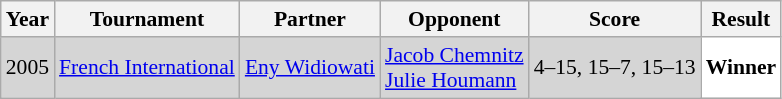<table class="sortable wikitable" style="font-size: 90%;">
<tr>
<th>Year</th>
<th>Tournament</th>
<th>Partner</th>
<th>Opponent</th>
<th>Score</th>
<th>Result</th>
</tr>
<tr style="background:#D5D5D5">
<td align="center">2005</td>
<td align="left"><a href='#'>French International</a></td>
<td align="left"> <a href='#'>Eny Widiowati</a></td>
<td align="left"> <a href='#'>Jacob Chemnitz</a> <br>  <a href='#'>Julie Houmann</a></td>
<td align="left">4–15, 15–7, 15–13</td>
<td style="text-align:left; background:white"> <strong>Winner</strong></td>
</tr>
</table>
